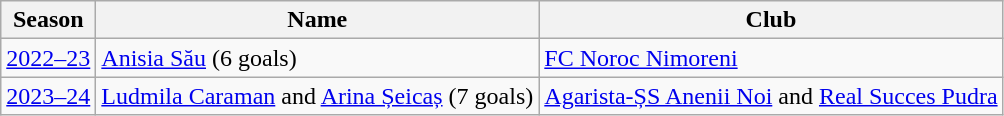<table class="wikitable">
<tr>
<th>Season</th>
<th>Name</th>
<th>Club</th>
</tr>
<tr>
<td><a href='#'>2022–23</a></td>
<td><a href='#'>Anisia Său</a> (6 goals)</td>
<td><a href='#'>FC Noroc Nimoreni</a></td>
</tr>
<tr>
<td><a href='#'>2023–24</a></td>
<td><a href='#'>Ludmila Caraman</a> and <a href='#'>Arina Șeicaș</a> (7 goals)</td>
<td><a href='#'>Agarista-ȘS Anenii Noi</a> and <a href='#'>Real Succes Pudra</a></td>
</tr>
</table>
